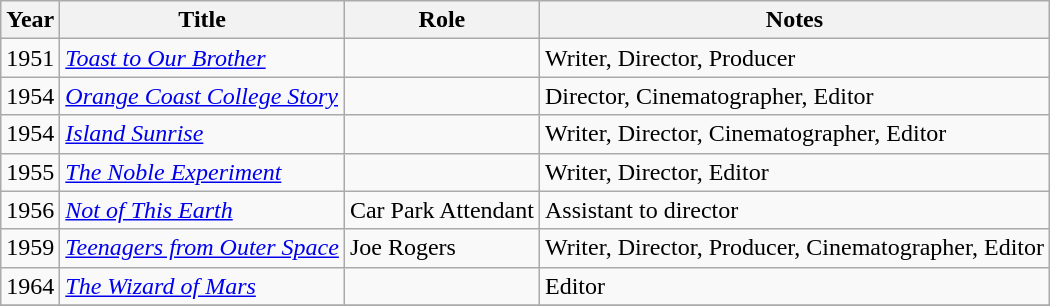<table class="wikitable sortable">
<tr>
<th>Year</th>
<th>Title</th>
<th>Role</th>
<th class="unsortable">Notes</th>
</tr>
<tr>
<td>1951</td>
<td><em><a href='#'>Toast to Our Brother</a></em></td>
<td></td>
<td>Writer, Director, Producer</td>
</tr>
<tr>
<td>1954</td>
<td><em><a href='#'>Orange Coast College Story</a></em></td>
<td></td>
<td>Director, Cinematographer, Editor</td>
</tr>
<tr>
<td>1954</td>
<td><em><a href='#'>Island Sunrise</a></em></td>
<td></td>
<td>Writer, Director, Cinematographer, Editor</td>
</tr>
<tr>
<td>1955</td>
<td><em><a href='#'>The Noble Experiment</a></em></td>
<td></td>
<td>Writer, Director, Editor</td>
</tr>
<tr>
<td>1956</td>
<td><em><a href='#'>Not of This Earth</a></em></td>
<td>Car Park Attendant</td>
<td>Assistant to director</td>
</tr>
<tr>
<td>1959</td>
<td><em><a href='#'>Teenagers from Outer Space</a></em></td>
<td>Joe Rogers</td>
<td>Writer, Director, Producer, Cinematographer, Editor</td>
</tr>
<tr>
<td>1964</td>
<td><em><a href='#'>The Wizard of Mars</a></em></td>
<td></td>
<td>Editor</td>
</tr>
<tr>
</tr>
</table>
